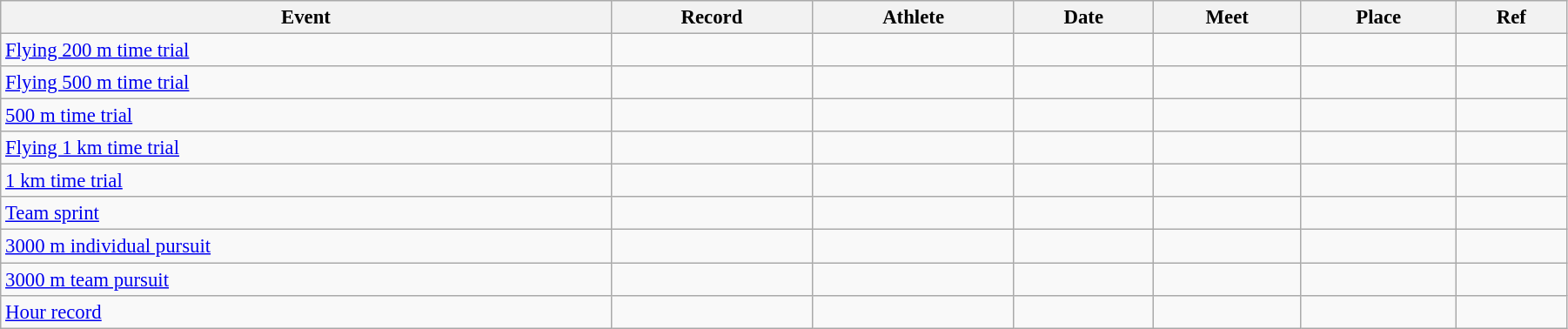<table class="wikitable" style="font-size:95%; width: 95%;">
<tr>
<th>Event</th>
<th>Record</th>
<th>Athlete</th>
<th>Date</th>
<th>Meet</th>
<th>Place</th>
<th>Ref</th>
</tr>
<tr>
<td><a href='#'>Flying 200 m time trial</a></td>
<td></td>
<td></td>
<td></td>
<td></td>
<td></td>
<td></td>
</tr>
<tr>
<td><a href='#'>Flying 500 m time trial</a></td>
<td></td>
<td></td>
<td></td>
<td></td>
<td></td>
<td></td>
</tr>
<tr>
<td><a href='#'>500 m time trial</a></td>
<td></td>
<td></td>
<td></td>
<td></td>
<td></td>
<td></td>
</tr>
<tr>
<td><a href='#'>Flying 1 km time trial</a></td>
<td></td>
<td></td>
<td></td>
<td></td>
<td></td>
<td></td>
</tr>
<tr>
<td><a href='#'>1 km time trial</a></td>
<td></td>
<td></td>
<td></td>
<td></td>
<td></td>
<td></td>
</tr>
<tr>
<td><a href='#'>Team sprint</a></td>
<td></td>
<td></td>
<td></td>
<td></td>
<td></td>
<td></td>
</tr>
<tr>
<td><a href='#'>3000 m individual pursuit</a></td>
<td></td>
<td></td>
<td></td>
<td></td>
<td></td>
<td></td>
</tr>
<tr>
<td><a href='#'>3000 m team pursuit</a></td>
<td></td>
<td></td>
<td></td>
<td></td>
<td></td>
<td></td>
</tr>
<tr>
<td><a href='#'>Hour record</a></td>
<td></td>
<td></td>
<td></td>
<td></td>
<td></td>
<td></td>
</tr>
</table>
